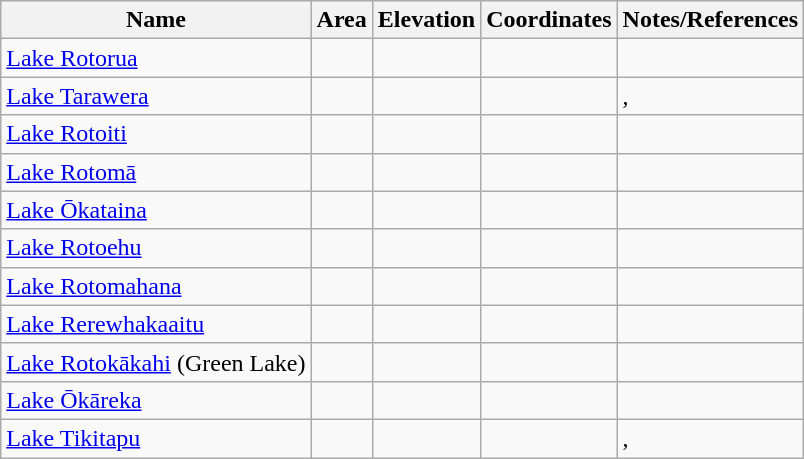<table class="wikitable sortable">
<tr>
<th>Name</th>
<th>Area</th>
<th>Elevation</th>
<th>Coordinates</th>
<th>Notes/References</th>
</tr>
<tr>
<td><a href='#'>Lake Rotorua</a></td>
<td></td>
<td></td>
<td></td>
<td></td>
</tr>
<tr>
<td><a href='#'>Lake Tarawera</a></td>
<td></td>
<td></td>
<td></td>
<td>,</td>
</tr>
<tr>
<td><a href='#'>Lake Rotoiti</a></td>
<td></td>
<td></td>
<td></td>
<td></td>
</tr>
<tr>
<td><a href='#'>Lake Rotomā</a></td>
<td></td>
<td></td>
<td></td>
<td></td>
</tr>
<tr>
<td><a href='#'>Lake Ōkataina</a></td>
<td></td>
<td></td>
<td></td>
<td></td>
</tr>
<tr>
<td><a href='#'>Lake Rotoehu</a></td>
<td></td>
<td></td>
<td></td>
<td></td>
</tr>
<tr>
<td><a href='#'>Lake Rotomahana</a></td>
<td></td>
<td></td>
<td></td>
<td></td>
</tr>
<tr>
<td><a href='#'>Lake Rerewhakaaitu</a></td>
<td></td>
<td></td>
<td></td>
<td></td>
</tr>
<tr>
<td><a href='#'>Lake Rotokākahi</a> (Green Lake)</td>
<td></td>
<td></td>
<td></td>
<td></td>
</tr>
<tr>
<td><a href='#'>Lake Ōkāreka</a></td>
<td></td>
<td></td>
<td></td>
<td></td>
</tr>
<tr>
<td><a href='#'>Lake Tikitapu</a></td>
<td></td>
<td></td>
<td></td>
<td>,</td>
</tr>
</table>
